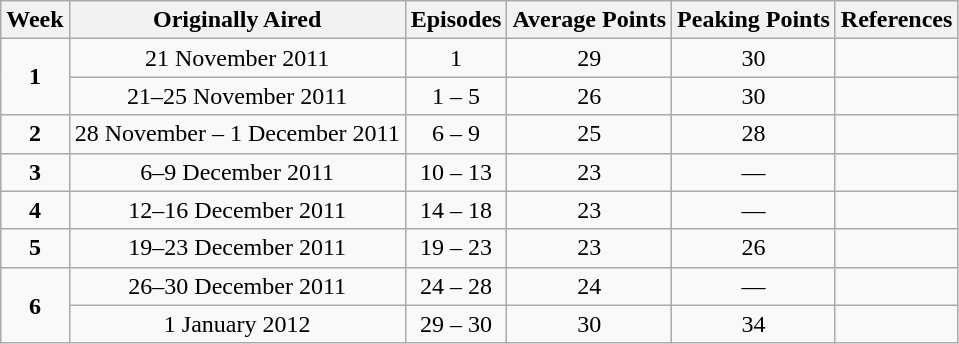<table class="wikitable" style="text-align:center;">
<tr>
<th>Week</th>
<th>Originally Aired</th>
<th>Episodes</th>
<th>Average Points</th>
<th>Peaking Points</th>
<th>References</th>
</tr>
<tr>
<td rowspan=2 style="text-align:center;"><strong>1</strong></td>
<td>21 November 2011</td>
<td>1</td>
<td>29</td>
<td>30</td>
<td></td>
</tr>
<tr>
<td>21–25 November 2011</td>
<td>1 – 5</td>
<td>26</td>
<td>30</td>
<td></td>
</tr>
<tr>
<td><strong>2</strong></td>
<td>28 November – 1 December 2011</td>
<td>6 – 9</td>
<td>25</td>
<td>28</td>
<td></td>
</tr>
<tr>
<td><strong>3</strong></td>
<td>6–9 December 2011</td>
<td>10 – 13</td>
<td>23</td>
<td>—</td>
<td></td>
</tr>
<tr>
<td><strong>4</strong></td>
<td>12–16 December 2011</td>
<td>14 – 18</td>
<td>23</td>
<td>—</td>
<td></td>
</tr>
<tr>
<td><strong>5</strong></td>
<td>19–23 December 2011</td>
<td>19 – 23</td>
<td>23</td>
<td>26</td>
<td></td>
</tr>
<tr>
<td rowspan=2 style="text-align:center;"><strong>6</strong></td>
<td>26–30 December 2011</td>
<td>24 – 28</td>
<td>24</td>
<td>—</td>
<td></td>
</tr>
<tr>
<td>1 January 2012</td>
<td>29 – 30</td>
<td>30</td>
<td>34</td>
<td></td>
</tr>
</table>
